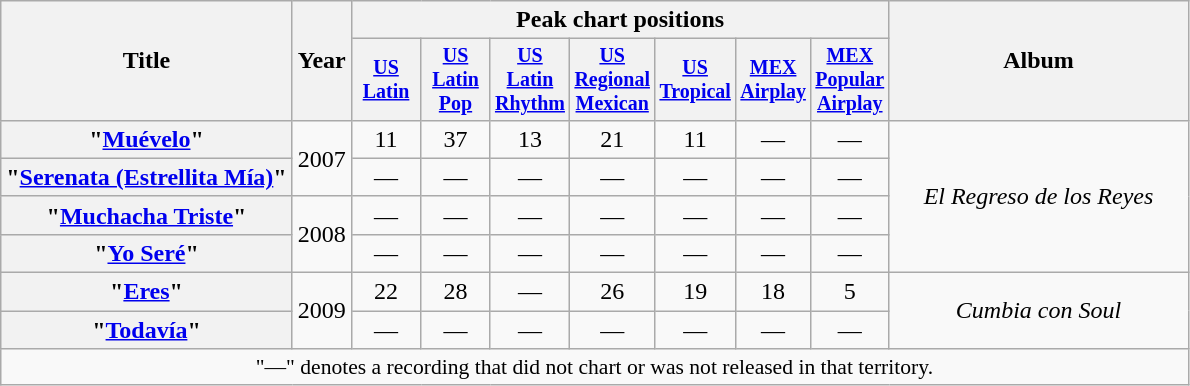<table class="wikitable plainrowheaders" style="text-align:center;">
<tr>
<th rowspan="2" style="width:25,5em;">Title</th>
<th rowspan="2" style="width:1em;">Year</th>
<th colspan="7" style="width:2em;">Peak chart positions</th>
<th rowspan="2" style="width:12em;">Album</th>
</tr>
<tr style="font-size:smaller;">
<th scope="col" style="width:40px;"><a href='#'>US<br>Latin</a><br></th>
<th scope="col" style="width:40px;"><a href='#'>US<br>Latin<br>Pop</a><br></th>
<th scope="col" style="width:40px;"><a href='#'>US<br>Latin<br>Rhythm</a><br></th>
<th scope="col" style="width:40px;"><a href='#'>US<br>Regional<br>Mexican</a><br></th>
<th scope="col" style="width:40px;"><a href='#'>US<br>Tropical</a><br></th>
<th scope="col" style="width:40px;"><a href='#'>MEX<br>Airplay</a><br></th>
<th scope="col" style="width:40px;"><a href='#'>MEX<br>Popular<br>Airplay</a><br></th>
</tr>
<tr>
<th scope="row">"<a href='#'>Muévelo</a>"</th>
<td rowspan="2">2007</td>
<td>11</td>
<td>37</td>
<td>13</td>
<td>21</td>
<td>11</td>
<td>—</td>
<td>—</td>
<td rowspan="4"><em>El Regreso de los Reyes</em></td>
</tr>
<tr>
<th scope="row">"<a href='#'>Serenata (Estrellita Mía)</a>"</th>
<td>—</td>
<td>—</td>
<td>—</td>
<td>—</td>
<td>—</td>
<td>—</td>
<td>—</td>
</tr>
<tr>
<th scope="row">"<a href='#'>Muchacha Triste</a>"<br></th>
<td rowspan="2">2008</td>
<td>—</td>
<td>—</td>
<td>—</td>
<td>—</td>
<td>—</td>
<td>—</td>
<td>—</td>
</tr>
<tr>
<th scope="row">"<a href='#'>Yo Seré</a>"<br></th>
<td>—</td>
<td>—</td>
<td>—</td>
<td>—</td>
<td>—</td>
<td>—</td>
<td>—</td>
</tr>
<tr>
<th scope="row">"<a href='#'>Eres</a>"</th>
<td rowspan="2">2009</td>
<td>22</td>
<td>28</td>
<td>—</td>
<td>26</td>
<td>19</td>
<td>18</td>
<td>5</td>
<td rowspan="2"><em>Cumbia con Soul</em></td>
</tr>
<tr>
<th scope="row">"<a href='#'>Todavía</a>"</th>
<td>—</td>
<td>—</td>
<td>—</td>
<td>—</td>
<td>—</td>
<td>—</td>
<td>—</td>
</tr>
<tr>
<td colspan="13" style="font-size:90%">"—" denotes a recording that did not chart or was not released in that territory.</td>
</tr>
</table>
